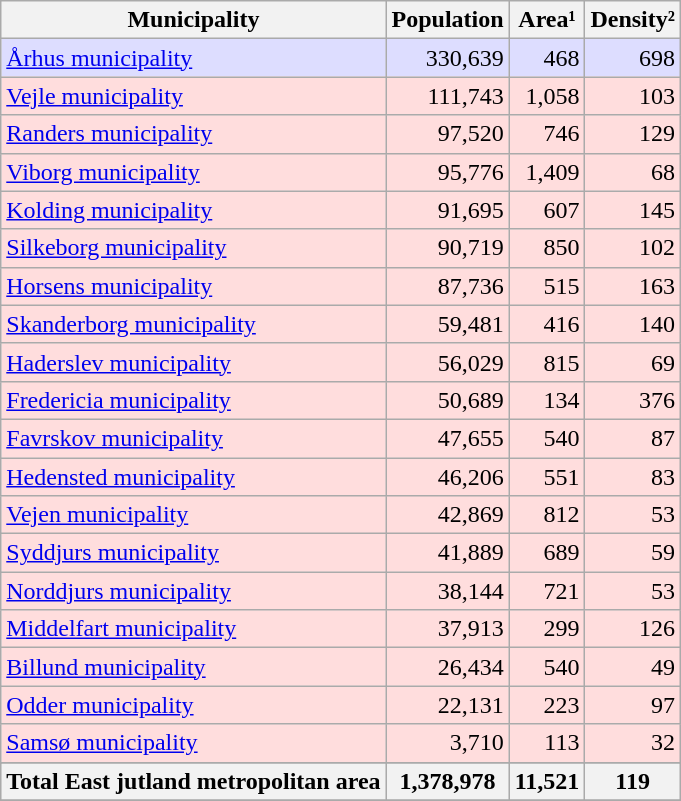<table class="wikitable">
<tr>
<th>Municipality</th>
<th>Population</th>
<th>Area¹</th>
<th>Density²</th>
</tr>
<tr align=right bgcolor=#ddddff>
<td align=left><a href='#'>Århus municipality</a></td>
<td>330,639</td>
<td>468</td>
<td>698</td>
</tr>
<tr align=right bgcolor=#ffdddd>
<td align=left><a href='#'>Vejle municipality</a></td>
<td>111,743</td>
<td>1,058</td>
<td>103</td>
</tr>
<tr align=right bgcolor=#ffdddd>
<td align=left><a href='#'>Randers municipality</a></td>
<td>97,520</td>
<td>746</td>
<td>129</td>
</tr>
<tr align=right bgcolor=#ffdddd>
<td align=left><a href='#'>Viborg municipality</a></td>
<td>95,776</td>
<td>1,409</td>
<td>68</td>
</tr>
<tr align=right bgcolor=#ffdddd>
<td align=left><a href='#'>Kolding municipality</a></td>
<td>91,695</td>
<td>607</td>
<td>145</td>
</tr>
<tr align=right bgcolor=#ffdddd>
<td align=left><a href='#'>Silkeborg municipality</a></td>
<td>90,719</td>
<td>850</td>
<td>102</td>
</tr>
<tr align=right bgcolor=#ffdddd>
<td align=left><a href='#'>Horsens municipality</a></td>
<td>87,736</td>
<td>515</td>
<td>163</td>
</tr>
<tr align=right bgcolor=#ffdddd>
<td align=left><a href='#'>Skanderborg municipality</a></td>
<td>59,481</td>
<td>416</td>
<td>140</td>
</tr>
<tr align=right bgcolor=#ffdddd>
<td align=left><a href='#'>Haderslev municipality</a></td>
<td>56,029</td>
<td>815</td>
<td>69</td>
</tr>
<tr align=right bgcolor=#ffdddd>
<td align=left><a href='#'>Fredericia municipality</a></td>
<td>50,689</td>
<td>134</td>
<td>376</td>
</tr>
<tr align=right bgcolor=#ffdddd>
<td align=left><a href='#'>Favrskov municipality</a></td>
<td>47,655</td>
<td>540</td>
<td>87</td>
</tr>
<tr align=right bgcolor=#ffdddd>
<td align=left><a href='#'>Hedensted municipality</a></td>
<td>46,206</td>
<td>551</td>
<td>83</td>
</tr>
<tr align=right bgcolor=#ffdddd>
<td align=left><a href='#'>Vejen municipality</a></td>
<td>42,869</td>
<td>812</td>
<td>53</td>
</tr>
<tr align=right bgcolor=#ffdddd>
<td align=left><a href='#'>Syddjurs municipality</a></td>
<td>41,889</td>
<td>689</td>
<td>59</td>
</tr>
<tr align=right bgcolor=#ffdddd>
<td align=left><a href='#'>Norddjurs municipality</a></td>
<td>38,144</td>
<td>721</td>
<td>53</td>
</tr>
<tr align=right bgcolor=#ffdddd>
<td align=left><a href='#'>Middelfart municipality</a></td>
<td>37,913</td>
<td>299</td>
<td>126</td>
</tr>
<tr align=right bgcolor=#ffdddd>
<td align=left><a href='#'>Billund municipality</a></td>
<td>26,434</td>
<td>540</td>
<td>49</td>
</tr>
<tr align=right bgcolor=#ffdddd>
<td align=left><a href='#'>Odder municipality</a></td>
<td>22,131</td>
<td>223</td>
<td>97</td>
</tr>
<tr align=right bgcolor=#ffdddd>
<td align=left><a href='#'>Samsø municipality</a></td>
<td>3,710</td>
<td>113</td>
<td>32</td>
</tr>
<tr align=right bgcolor=#ffdddd>
</tr>
<tr align=right bgcolor=#ddddff>
</tr>
<tr align=right bgcolor=#dddddd>
<th align=left>Total East jutland metropolitan area</th>
<th>1,378,978</th>
<th>11,521</th>
<th>119</th>
</tr>
<tr align=right bgcolor=#ffdddd>
</tr>
</table>
